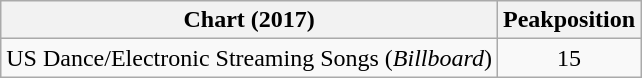<table class="wikitable">
<tr>
<th>Chart (2017)</th>
<th>Peakposition</th>
</tr>
<tr>
<td>US Dance/Electronic Streaming Songs (<em>Billboard</em>)</td>
<td align="center">15</td>
</tr>
</table>
